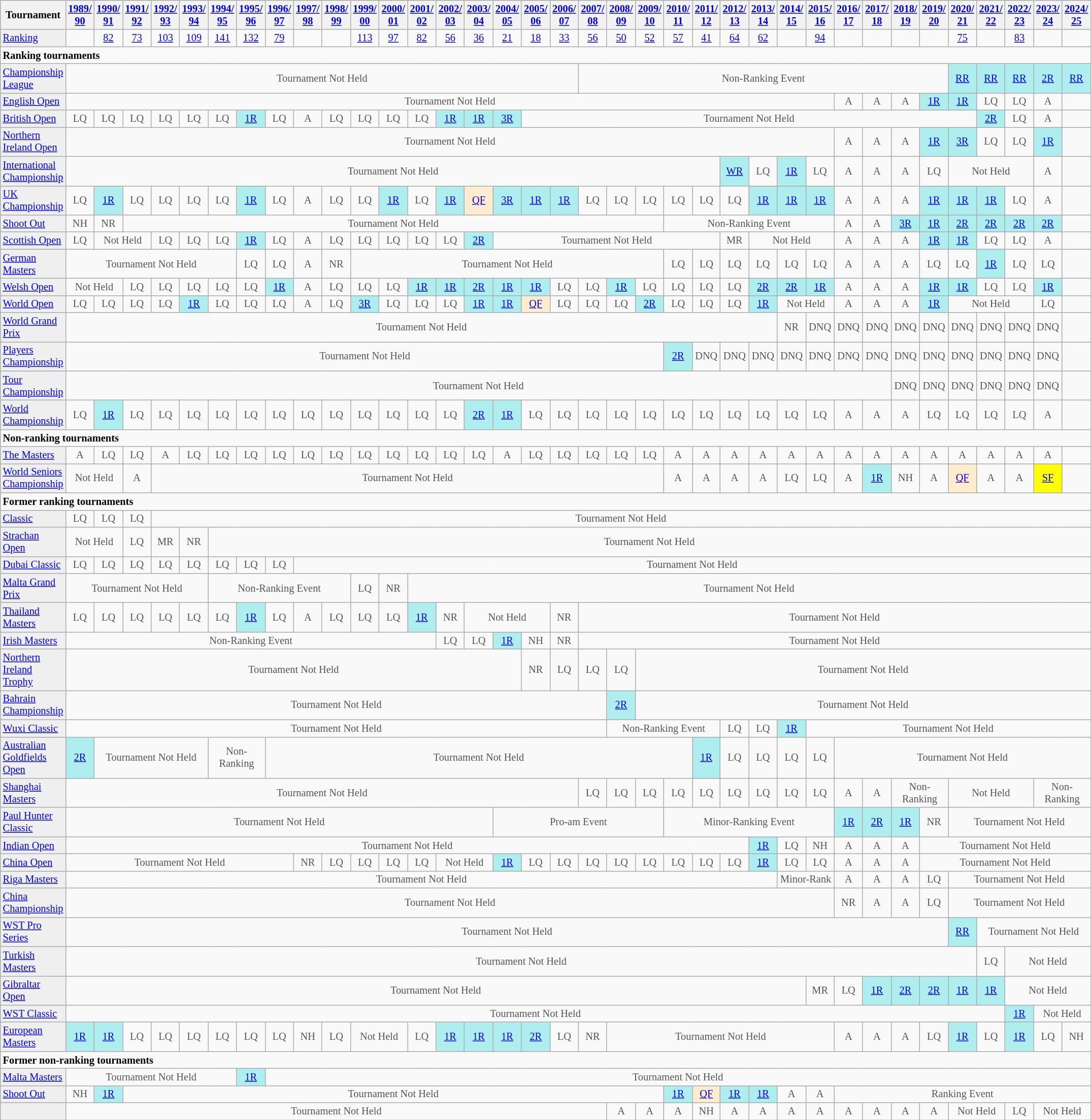<table class="wikitable" style="font-size:85%">
<tr>
<th>Tournament</th>
<th><a href='#'>1989/<br>90</a></th>
<th><a href='#'>1990/<br>91</a></th>
<th><a href='#'>1991/<br>92</a></th>
<th><a href='#'>1992/<br>93</a></th>
<th><a href='#'>1993/<br>94</a></th>
<th><a href='#'>1994/<br>95</a></th>
<th><a href='#'>1995/<br>96</a></th>
<th><a href='#'>1996/<br>97</a></th>
<th><a href='#'>1997/<br>98</a></th>
<th><a href='#'>1998/<br>99</a></th>
<th><a href='#'>1999/<br>00</a></th>
<th><a href='#'>2000/<br>01</a></th>
<th><a href='#'>2001/<br>02</a></th>
<th><a href='#'>2002/<br>03</a></th>
<th><a href='#'>2003/<br>04</a></th>
<th><a href='#'>2004/<br>05</a></th>
<th><a href='#'>2005/<br>06</a></th>
<th><a href='#'>2006/<br>07</a></th>
<th><a href='#'>2007/<br>08</a></th>
<th><a href='#'>2008/<br>09</a></th>
<th><a href='#'>2009/<br>10</a></th>
<th><a href='#'>2010/<br>11</a></th>
<th><a href='#'>2011/<br>12</a></th>
<th><a href='#'>2012/<br>13</a></th>
<th><a href='#'>2013/<br>14</a></th>
<th><a href='#'>2014/<br>15</a></th>
<th><a href='#'>2015/<br>16</a></th>
<th><a href='#'>2016/<br>17</a></th>
<th><a href='#'>2017/<br>18</a></th>
<th><a href='#'>2018/<br>19</a></th>
<th><a href='#'>2019/<br>20</a></th>
<th><a href='#'>2020/<br>21</a></th>
<th><a href='#'>2021/<br>22</a></th>
<th><a href='#'>2022/<br>23</a></th>
<th><a href='#'>2023/<br>24</a></th>
<th><a href='#'>2024/<br>25</a></th>
</tr>
<tr>
<td style="background:#EFEFEF;"><a href='#'>Ranking</a></td>
<td align="center"></td>
<td align="center"><a href='#'>82</a></td>
<td align="center"><a href='#'>73</a></td>
<td align="center"><a href='#'>103</a></td>
<td align="center"><a href='#'>109</a></td>
<td align="center"><a href='#'>141</a></td>
<td align="center"><a href='#'>132</a></td>
<td align="center"><a href='#'>79</a></td>
<td align="center"></td>
<td align="center"></td>
<td align="center"><a href='#'>113</a></td>
<td align="center"><a href='#'>97</a></td>
<td align="center"><a href='#'>82</a></td>
<td align="center"><a href='#'>56</a></td>
<td align="center"><a href='#'>36</a></td>
<td align="center"><a href='#'>21</a></td>
<td align="center"><a href='#'>18</a></td>
<td align="center"><a href='#'>33</a></td>
<td align="center"><a href='#'>56</a></td>
<td align="center"><a href='#'>50</a></td>
<td align="center"><a href='#'>52</a></td>
<td align="center"><a href='#'>57</a></td>
<td align="center"><a href='#'>41</a></td>
<td align="center"><a href='#'>64</a></td>
<td align="center"><a href='#'>62</a></td>
<td align="center"></td>
<td align="center"><a href='#'>94</a></td>
<td align="center"></td>
<td align="center"></td>
<td align="center"></td>
<td align="center"></td>
<td align="center"><a href='#'>75</a></td>
<td align="center"></td>
<td align="center"><a href='#'>83</a></td>
<td align="center"></td>
<td align="center"></td>
</tr>
<tr>
<td colspan="40"><strong>Ranking tournaments</strong></td>
</tr>
<tr>
<td style="background:#EFEFEF;"><a href='#'>Championship League</a></td>
<td align="center" colspan="18" style="color:#555555;">Tournament Not Held</td>
<td align="center" colspan="13" style="color:#555555;">Non-Ranking Event</td>
<td align="center" style="background:#afeeee;"><a href='#'>RR</a></td>
<td align="center" style="background:#afeeee;"><a href='#'>RR</a></td>
<td align="center" style="background:#afeeee;"><a href='#'>RR</a></td>
<td align="center" style="background:#afeeee;"><a href='#'>2R</a></td>
<td align="center" style="background:#afeeee;"><a href='#'>RR</a><br></td>
</tr>
<tr>
<td style="background:#EFEFEF;"><a href='#'>English Open</a></td>
<td align="center" colspan="27" style="color:#555555;">Tournament Not Held</td>
<td align="center" style="color:#555555;">A</td>
<td align="center" style="color:#555555;">A</td>
<td align="center" style="color:#555555;">A</td>
<td align="center" style="background:#afeeee;"><a href='#'>1R</a></td>
<td align="center" style="background:#afeeee;"><a href='#'>1R</a></td>
<td align="center" style="color:#555555;">LQ</td>
<td align="center" style="color:#555555;">LQ</td>
<td align="center" style="color:#555555;">A</td>
<td></td>
</tr>
<tr>
<td style="background:#EFEFEF;"><a href='#'>British Open</a></td>
<td align="center" style="color:#555555;">LQ</td>
<td align="center" style="color:#555555;">LQ</td>
<td align="center" style="color:#555555;">LQ</td>
<td align="center" style="color:#555555;">LQ</td>
<td align="center" style="color:#555555;">LQ</td>
<td align="center" style="color:#555555;">LQ</td>
<td align="center" style="background:#afeeee;"><a href='#'>1R</a></td>
<td align="center" style="color:#555555;">LQ</td>
<td align="center" style="color:#555555;">A</td>
<td align="center" style="color:#555555;">LQ</td>
<td align="center" style="color:#555555;">LQ</td>
<td align="center" style="color:#555555;">LQ</td>
<td align="center" style="color:#555555;">LQ</td>
<td align="center" style="background:#afeeee;"><a href='#'>1R</a></td>
<td align="center" style="background:#afeeee;"><a href='#'>1R</a></td>
<td align="center" style="background:#afeeee;"><a href='#'>3R</a></td>
<td align="center" colspan="16" style="color:#555555;">Tournament Not Held</td>
<td align="center" style="background:#afeeee;"><a href='#'>2R</a></td>
<td align="center" style="color:#555555;">LQ</td>
<td align="center" style="color:#555555;">A</td>
<td><br></td>
</tr>
<tr>
<td style="background:#EFEFEF;"><a href='#'>Northern Ireland Open</a></td>
<td align="center" colspan="27" style="color:#555555;">Tournament Not Held</td>
<td align="center" style="color:#555555;">A</td>
<td align="center" style="color:#555555;">A</td>
<td align="center" style="color:#555555;">A</td>
<td align="center" style="background:#afeeee;"><a href='#'>1R</a></td>
<td align="center" style="background:#afeeee;"><a href='#'>3R</a></td>
<td align="center" style="color:#555555;">LQ</td>
<td align="center" style="color:#555555;">LQ</td>
<td align="center" style="background:#afeeee;"><a href='#'>1R</a></td>
<td></td>
</tr>
<tr>
<td style="background:#EFEFEF;"><a href='#'>International Championship</a></td>
<td align="center" colspan="23" style="color:#555555;">Tournament Not Held</td>
<td align="center" style="background:#afeeee;"><a href='#'>WR</a></td>
<td align="center" style="color:#555555;">LQ</td>
<td align="center" style="background:#afeeee;"><a href='#'>1R</a></td>
<td align="center" style="color:#555555;">LQ</td>
<td align="center" style="color:#555555;">A</td>
<td align="center" style="color:#555555;">A</td>
<td align="center" style="color:#555555;">A</td>
<td align="center" style="color:#555555;">LQ</td>
<td align="center" colspan="3" style="color:#555555;">Not Held</td>
<td align="center" style="color:#555555;">A</td>
<td></td>
</tr>
<tr>
<td style="background:#EFEFEF;"><a href='#'>UK Championship</a></td>
<td align="center" style="color:#555555;">LQ</td>
<td align="center" style="background:#afeeee;"><a href='#'>1R</a></td>
<td align="center" style="color:#555555;">LQ</td>
<td align="center" style="color:#555555;">LQ</td>
<td align="center" style="color:#555555;">LQ</td>
<td align="center" style="color:#555555;">LQ</td>
<td align="center" style="background:#afeeee;"><a href='#'>1R</a></td>
<td align="center" style="color:#555555;">LQ</td>
<td align="center" style="color:#555555;">A</td>
<td align="center" style="color:#555555;">LQ</td>
<td align="center" style="color:#555555;">LQ</td>
<td align="center" style="background:#afeeee;"><a href='#'>1R</a></td>
<td align="center" style="color:#555555;">LQ</td>
<td align="center" style="background:#afeeee;"><a href='#'>1R</a></td>
<td align="center" style="background:#ffebcd;"><a href='#'>QF</a></td>
<td align="center" style="background:#afeeee;"><a href='#'>3R</a></td>
<td align="center" style="background:#afeeee;"><a href='#'>1R</a></td>
<td align="center" style="background:#afeeee;"><a href='#'>1R</a></td>
<td align="center" style="color:#555555;">LQ</td>
<td align="center" style="color:#555555;">LQ</td>
<td align="center" style="color:#555555;">LQ</td>
<td align="center" style="color:#555555;">LQ</td>
<td align="center" style="color:#555555;">LQ</td>
<td align="center" style="color:#555555;">LQ</td>
<td align="center" style="background:#afeeee;"><a href='#'>1R</a></td>
<td align="center" style="background:#afeeee;"><a href='#'>1R</a></td>
<td align="center" style="background:#afeeee;"><a href='#'>1R</a></td>
<td align="center" style="color:#555555;">A</td>
<td align="center" style="color:#555555;">A</td>
<td align="center" style="color:#555555;">A</td>
<td align="center" style="background:#afeeee;"><a href='#'>1R</a></td>
<td align="center" style="background:#afeeee;"><a href='#'>1R</a></td>
<td align="center" style="background:#afeeee;"><a href='#'>1R</a></td>
<td align="center" style="color:#555555;">LQ</td>
<td align="center" style="color:#555555;">A</td>
<td></td>
</tr>
<tr>
<td style="background:#EFEFEF;"><a href='#'>Shoot Out</a></td>
<td align="center" style="color:#555555;">NH</td>
<td align="center" style="color:#555555;">NR</td>
<td align="center" colspan="19" style="color:#555555;">Tournament Not Held</td>
<td align="center" colspan="6" style="color:#555555;">Non-Ranking Event</td>
<td align="center" style="color:#555555;">A</td>
<td align="center" style="color:#555555;">A</td>
<td align="center" style="background:#afeeee;"><a href='#'>3R</a></td>
<td align="center" style="background:#afeeee;"><a href='#'>1R</a></td>
<td align="center" style="background:#afeeee;"><a href='#'>2R</a></td>
<td align="center" style="background:#afeeee;"><a href='#'>2R</a></td>
<td align="center" style="background:#afeeee;"><a href='#'>2R</a></td>
<td align="center" style="background:#afeeee;"><a href='#'>2R</a></td>
<td></td>
</tr>
<tr>
<td style="background:#EFEFEF;"><a href='#'>Scottish Open</a></td>
<td align="center" style="color:#555555;">LQ</td>
<td align="center" colspan="2" style="color:#555555;">Not Held</td>
<td align="center" style="color:#555555;">LQ</td>
<td align="center" style="color:#555555;">LQ</td>
<td align="center" style="color:#555555;">LQ</td>
<td align="center" style="background:#afeeee;"><a href='#'>1R</a></td>
<td align="center" style="color:#555555;">LQ</td>
<td align="center" style="color:#555555;">A</td>
<td align="center" style="color:#555555;">LQ</td>
<td align="center" style="color:#555555;">LQ</td>
<td align="center" style="color:#555555;">LQ</td>
<td align="center" style="color:#555555;">LQ</td>
<td align="center" style="color:#555555;">LQ</td>
<td align="center" style="background:#afeeee;"><a href='#'>2R</a></td>
<td align="center" colspan="8" style="color:#555555;">Tournament Not Held</td>
<td align="center" style="color:#555555;">MR</td>
<td align="center" colspan="3" style="color:#555555;">Not Held</td>
<td align="center" style="color:#555555;">A</td>
<td align="center" style="color:#555555;">A</td>
<td align="center" style="color:#555555;">A</td>
<td align="center" style="background:#afeeee;"><a href='#'>1R</a></td>
<td align="center" style="background:#afeeee;"><a href='#'>1R</a></td>
<td align="center" style="color:#555555;">LQ</td>
<td align="center" style="color:#555555;">LQ</td>
<td align="center" style="color:#555555;">A</td>
<td></td>
</tr>
<tr>
<td style="background:#EFEFEF;"><a href='#'>German Masters</a></td>
<td align="center" colspan="6" style="color:#555555;">Tournament Not Held</td>
<td align="center" style="color:#555555;">LQ</td>
<td align="center" style="color:#555555;">LQ</td>
<td align="center" style="color:#555555;">A</td>
<td align="center" style="color:#555555;">NR</td>
<td align="center" colspan="11" style="color:#555555;">Tournament Not Held</td>
<td align="center" style="color:#555555;">LQ</td>
<td align="center" style="color:#555555;">LQ</td>
<td align="center" style="color:#555555;">LQ</td>
<td align="center" style="color:#555555;">LQ</td>
<td align="center" style="color:#555555;">LQ</td>
<td align="center" style="color:#555555;">LQ</td>
<td align="center" style="color:#555555;">A</td>
<td align="center" style="color:#555555;">A</td>
<td align="center" style="color:#555555;">A</td>
<td align="center" style="color:#555555;">LQ</td>
<td align="center" style="color:#555555;">LQ</td>
<td align="center" style="background:#afeeee;"><a href='#'>1R</a></td>
<td align="center" style="color:#555555;">LQ</td>
<td align="center" style="color:#555555;">LQ</td>
<td></td>
</tr>
<tr>
<td style="background:#EFEFEF;"><a href='#'>Welsh Open</a></td>
<td align="center" colspan="2" style="color:#555555;">Not Held</td>
<td align="center" style="color:#555555;">LQ</td>
<td align="center" style="color:#555555;">LQ</td>
<td align="center" style="color:#555555;">LQ</td>
<td align="center" style="color:#555555;">LQ</td>
<td align="center" style="color:#555555;">LQ</td>
<td align="center" style="background:#afeeee;"><a href='#'>1R</a></td>
<td align="center" style="color:#555555;">A</td>
<td align="center" style="color:#555555;">LQ</td>
<td align="center" style="color:#555555;">LQ</td>
<td align="center" style="color:#555555;">LQ</td>
<td align="center" style="background:#afeeee;"><a href='#'>1R</a></td>
<td align="center" style="background:#afeeee;"><a href='#'>1R</a></td>
<td align="center" style="background:#afeeee;"><a href='#'>2R</a></td>
<td align="center" style="background:#afeeee;"><a href='#'>1R</a></td>
<td align="center" style="background:#afeeee;"><a href='#'>1R</a></td>
<td align="center" style="color:#555555;">LQ</td>
<td align="center" style="color:#555555;">LQ</td>
<td align="center" style="background:#afeeee;"><a href='#'>1R</a></td>
<td align="center" style="color:#555555;">LQ</td>
<td align="center" style="color:#555555;">LQ</td>
<td align="center" style="color:#555555;">LQ</td>
<td align="center" style="color:#555555;">LQ</td>
<td align="center" style="background:#afeeee;"><a href='#'>2R</a></td>
<td align="center" style="background:#afeeee;"><a href='#'>2R</a></td>
<td align="center" style="background:#afeeee;"><a href='#'>1R</a></td>
<td align="center" style="color:#555555;">A</td>
<td align="center" style="color:#555555;">A</td>
<td align="center" style="color:#555555;">A</td>
<td align="center" style="background:#afeeee;"><a href='#'>1R</a></td>
<td align="center" style="background:#afeeee;"><a href='#'>1R</a></td>
<td align="center" style="color:#555555;">LQ</td>
<td align="center" style="color:#555555;">LQ</td>
<td align="center" style="background:#afeeee;"><a href='#'>1R</a></td>
<td></td>
</tr>
<tr>
<td style="background:#EFEFEF;"><a href='#'>World Open</a></td>
<td align="center" style="color:#555555;">LQ</td>
<td align="center" style="color:#555555;">LQ</td>
<td align="center" style="color:#555555;">LQ</td>
<td align="center" style="color:#555555;">LQ</td>
<td align="center" style="background:#afeeee;"><a href='#'>1R</a></td>
<td align="center" style="color:#555555;">LQ</td>
<td align="center" style="color:#555555;">LQ</td>
<td align="center" style="color:#555555;">LQ</td>
<td align="center" style="color:#555555;">A</td>
<td align="center" style="color:#555555;">LQ</td>
<td align="center" style="background:#afeeee;"><a href='#'>3R</a></td>
<td align="center" style="color:#555555;">LQ</td>
<td align="center" style="color:#555555;">LQ</td>
<td align="center" style="color:#555555;">LQ</td>
<td align="center" style="background:#afeeee;"><a href='#'>1R</a></td>
<td align="center" style="background:#afeeee;"><a href='#'>1R</a></td>
<td align="center" style="background:#ffebcd;"><a href='#'>QF</a></td>
<td align="center" style="color:#555555;">LQ</td>
<td align="center" style="color:#555555;">LQ</td>
<td align="center" style="color:#555555;">LQ</td>
<td align="center" style="background:#afeeee;"><a href='#'>2R</a></td>
<td align="center" style="color:#555555;">LQ</td>
<td align="center" style="color:#555555;">LQ</td>
<td align="center" style="color:#555555;">LQ</td>
<td align="center" style="background:#afeeee;"><a href='#'>1R</a></td>
<td align="center" colspan="2" style="color:#555555;">Not Held</td>
<td align="center" style="color:#555555;">A</td>
<td align="center" style="color:#555555;">A</td>
<td align="center" style="color:#555555;">A</td>
<td align="center" style="background:#afeeee;"><a href='#'>1R</a></td>
<td align="center" colspan="3" style="color:#555555;">Not Held</td>
<td align="center" style="color:#555555;">LQ</td>
<td></td>
</tr>
<tr>
<td style="background:#EFEFEF;"><a href='#'>World Grand Prix</a></td>
<td align="center" colspan="25" style="color:#555555;">Tournament Not Held</td>
<td align="center" style="color:#555555;">NR</td>
<td align="center" style="color:#555555;">DNQ</td>
<td align="center" style="color:#555555;">DNQ</td>
<td align="center" style="color:#555555;">DNQ</td>
<td align="center" style="color:#555555;">DNQ</td>
<td align="center" style="color:#555555;">DNQ</td>
<td align="center" style="color:#555555;">DNQ</td>
<td align="center" style="color:#555555;">DNQ</td>
<td align="center" style="color:#555555;">DNQ</td>
<td align="center" style="color:#555555;">DNQ</td>
<td></td>
</tr>
<tr>
<td style="background:#EFEFEF;"><a href='#'>Players Championship</a></td>
<td align="center" colspan="21" style="color:#555555;">Tournament Not Held</td>
<td align="center" style="background:#afeeee;"><a href='#'>2R</a></td>
<td align="center" style="color:#555555;">DNQ</td>
<td align="center" style="color:#555555;">DNQ</td>
<td align="center" style="color:#555555;">DNQ</td>
<td align="center" style="color:#555555;">DNQ</td>
<td align="center" style="color:#555555;">DNQ</td>
<td align="center" style="color:#555555;">DNQ</td>
<td align="center" style="color:#555555;">DNQ</td>
<td align="center" style="color:#555555;">DNQ</td>
<td align="center" style="color:#555555;">DNQ</td>
<td align="center" style="color:#555555;">DNQ</td>
<td align="center" style="color:#555555;">DNQ</td>
<td align="center" style="color:#555555;">DNQ</td>
<td align="center" style="color:#555555;">DNQ</td>
<td></td>
</tr>
<tr>
<td style="background:#EFEFEF;"><a href='#'>Tour Championship</a></td>
<td align="center" colspan="29" style="color:#555555;">Tournament Not Held</td>
<td align="center" style="color:#555555;">DNQ</td>
<td align="center" style="color:#555555;">DNQ</td>
<td align="center" style="color:#555555;">DNQ</td>
<td align="center" style="color:#555555;">DNQ</td>
<td align="center" style="color:#555555;">DNQ</td>
<td align="center" style="color:#555555;">DNQ</td>
<td></td>
</tr>
<tr>
<td style="background:#EFEFEF;"><a href='#'>World Championship</a></td>
<td align="center" style="color:#555555;">LQ</td>
<td align="center" style="background:#afeeee;"><a href='#'>1R</a></td>
<td align="center" style="color:#555555;">LQ</td>
<td align="center" style="color:#555555;">LQ</td>
<td align="center" style="color:#555555;">LQ</td>
<td align="center" style="color:#555555;">LQ</td>
<td align="center" style="color:#555555;">LQ</td>
<td align="center" style="color:#555555;">LQ</td>
<td align="center" style="color:#555555;">LQ</td>
<td align="center" style="color:#555555;">LQ</td>
<td align="center" style="color:#555555;">LQ</td>
<td align="center" style="color:#555555;">LQ</td>
<td align="center" style="color:#555555;">LQ</td>
<td align="center" style="color:#555555;">LQ</td>
<td align="center" style="background:#afeeee;"><a href='#'>2R</a></td>
<td align="center" style="background:#afeeee;"><a href='#'>1R</a></td>
<td align="center" style="color:#555555;">LQ</td>
<td align="center" style="color:#555555;">LQ</td>
<td align="center" style="color:#555555;">LQ</td>
<td align="center" style="color:#555555;">LQ</td>
<td align="center" style="color:#555555;">LQ</td>
<td align="center" style="color:#555555;">LQ</td>
<td align="center" style="color:#555555;">LQ</td>
<td align="center" style="color:#555555;">LQ</td>
<td align="center" style="color:#555555;">LQ</td>
<td align="center" style="color:#555555;">LQ</td>
<td align="center" style="color:#555555;">LQ</td>
<td align="center" style="color:#555555;">A</td>
<td align="center" style="color:#555555;">A</td>
<td align="center" style="color:#555555;">A</td>
<td align="center" style="color:#555555;">LQ</td>
<td align="center" style="color:#555555;">LQ</td>
<td align="center" style="color:#555555;">LQ</td>
<td align="center" style="color:#555555;">LQ</td>
<td align="center" style="color:#555555;">A</td>
<td></td>
</tr>
<tr>
<td colspan="40"><strong>Non-ranking tournaments</strong></td>
</tr>
<tr>
<td style="background:#EFEFEF;"><a href='#'>The Masters</a></td>
<td align="center" style="color:#555555;">A</td>
<td align="center" style="color:#555555;">LQ</td>
<td align="center" style="color:#555555;">LQ</td>
<td align="center" style="color:#555555;">A</td>
<td align="center" style="color:#555555;">LQ</td>
<td align="center" style="color:#555555;">LQ</td>
<td align="center" style="color:#555555;">LQ</td>
<td align="center" style="color:#555555;">LQ</td>
<td align="center" style="color:#555555;">LQ</td>
<td align="center" style="color:#555555;">LQ</td>
<td align="center" style="color:#555555;">LQ</td>
<td align="center" style="color:#555555;">LQ</td>
<td align="center" style="color:#555555;">LQ</td>
<td align="center" style="color:#555555;">LQ</td>
<td align="center" style="color:#555555;">LQ</td>
<td align="center" style="color:#555555;">A</td>
<td align="center" style="color:#555555;">LQ</td>
<td align="center" style="color:#555555;">LQ</td>
<td align="center" style="color:#555555;">LQ</td>
<td align="center" style="color:#555555;">LQ</td>
<td align="center" style="color:#555555;">LQ</td>
<td align="center" style="color:#555555;">A</td>
<td align="center" style="color:#555555;">A</td>
<td align="center" style="color:#555555;">A</td>
<td align="center" style="color:#555555;">A</td>
<td align="center" style="color:#555555;">A</td>
<td align="center" style="color:#555555;">A</td>
<td align="center" style="color:#555555;">A</td>
<td align="center" style="color:#555555;">A</td>
<td align="center" style="color:#555555;">A</td>
<td align="center" style="color:#555555;">A</td>
<td align="center" style="color:#555555;">A</td>
<td align="center" style="color:#555555;">A</td>
<td align="center" style="color:#555555;">A</td>
<td align="center" style="color:#555555;">A</td>
<td></td>
</tr>
<tr>
<td style="background:#EFEFEF;"><a href='#'>World Seniors Championship</a></td>
<td align="center" colspan="2" style="color:#555555;">Not Held</td>
<td align="center" style="color:#555555;">A</td>
<td align="center" colspan="18" style="color:#555555;">Tournament Not Held</td>
<td align="center" style="color:#555555;">A</td>
<td align="center" style="color:#555555;">A</td>
<td align="center" style="color:#555555;">A</td>
<td align="center" style="color:#555555;">A</td>
<td align="center" style="color:#555555;">LQ</td>
<td align="center" style="color:#555555;">LQ</td>
<td align="center" style="color:#555555;">A</td>
<td align="center" style="background:#afeeee;"><a href='#'>1R</a></td>
<td align="center" style="color:#555555;">NH</td>
<td align="center" style="color:#555555;">A</td>
<td align="center" style="background:#ffebcd;"><a href='#'>QF</a></td>
<td align="center" style="color:#555555;">A</td>
<td align="center" style="color:#555555;">A</td>
<td align="center" style="background:yellow;"><a href='#'>SF</a></td>
<td></td>
</tr>
<tr>
<td colspan="40"><strong>Former ranking tournaments</strong></td>
</tr>
<tr>
<td style="background:#EFEFEF;"><a href='#'>Classic</a></td>
<td align="center" style="color:#555555;">LQ</td>
<td align="center" style="color:#555555;">LQ</td>
<td align="center" style="color:#555555;">LQ</td>
<td align="center" colspan="40" style="color:#555555;">Tournament Not Held</td>
</tr>
<tr>
<td style="background:#EFEFEF;"><a href='#'>Strachan Open</a></td>
<td align="center" colspan="2" style="color:#555555;">Not Held</td>
<td align="center" style="color:#555555;">LQ</td>
<td align="center" style="color:#555555;">MR</td>
<td align="center" style="color:#555555;">NR</td>
<td align="center" colspan="40" style="color:#555555;">Tournament Not Held</td>
</tr>
<tr>
<td style="background:#EFEFEF;"><a href='#'>Dubai Classic</a></td>
<td align="center" style="color:#555555;">LQ</td>
<td align="center" style="color:#555555;">LQ</td>
<td align="center" style="color:#555555;">LQ</td>
<td align="center" style="color:#555555;">LQ</td>
<td align="center" style="color:#555555;">LQ</td>
<td align="center" style="color:#555555;">LQ</td>
<td align="center" style="color:#555555;">LQ</td>
<td align="center" style="color:#555555;">LQ</td>
<td align="center" colspan="40" style="color:#555555;">Tournament Not Held</td>
</tr>
<tr>
<td style="background:#EFEFEF;"><a href='#'>Malta Grand Prix</a></td>
<td align="center" colspan="5" style="color:#555555;">Tournament Not Held</td>
<td align="center" colspan="5" style="color:#555555;">Non-Ranking Event</td>
<td align="center" style="color:#555555;">LQ</td>
<td align="center" style="color:#555555;">NR</td>
<td align="center" colspan="40" style="color:#555555;">Tournament Not Held</td>
</tr>
<tr>
<td style="background:#EFEFEF;"><a href='#'>Thailand Masters</a></td>
<td align="center" style="color:#555555;">LQ</td>
<td align="center" style="color:#555555;">LQ</td>
<td align="center" style="color:#555555;">LQ</td>
<td align="center" style="color:#555555;">LQ</td>
<td align="center" style="color:#555555;">LQ</td>
<td align="center" style="color:#555555;">LQ</td>
<td align="center" style="background:#afeeee;"><a href='#'>1R</a></td>
<td align="center" style="color:#555555;">LQ</td>
<td align="center" style="color:#555555;">A</td>
<td align="center" style="color:#555555;">LQ</td>
<td align="center" style="color:#555555;">LQ</td>
<td align="center" style="color:#555555;">LQ</td>
<td align="center" style="background:#afeeee;"><a href='#'>1R</a></td>
<td align="center" style="color:#555555;">NR</td>
<td align="center" colspan="3" style="color:#555555;">Not Held</td>
<td align="center" style="color:#555555;">NR</td>
<td align="center" colspan="40" style="color:#555555;">Tournament Not Held</td>
</tr>
<tr>
<td style="background:#EFEFEF;"><a href='#'>Irish Masters</a></td>
<td align="center" colspan="13" style="color:#555555;">Non-Ranking Event</td>
<td align="center" style="color:#555555;">LQ</td>
<td align="center" style="color:#555555;">LQ</td>
<td align="center" style="background:#afeeee;"><a href='#'>1R</a></td>
<td align="center" style="color:#555555;">NH</td>
<td align="center" style="color:#555555;">NR</td>
<td align="center" colspan="40" style="color:#555555;">Tournament Not Held</td>
</tr>
<tr>
<td style="background:#EFEFEF;"><a href='#'>Northern Ireland Trophy</a></td>
<td align="center" colspan="16" style="color:#555555;">Tournament Not Held</td>
<td align="center" style="color:#555555;">NR</td>
<td align="center" style="color:#555555;">LQ</td>
<td align="center" style="color:#555555;">LQ</td>
<td align="center" style="color:#555555;">LQ</td>
<td align="center" colspan="40" style="color:#555555;">Tournament Not Held</td>
</tr>
<tr>
<td style="background:#EFEFEF;"><a href='#'>Bahrain Championship</a></td>
<td align="center" colspan="19" style="color:#555555;">Tournament Not Held</td>
<td align="center" style="background:#afeeee;"><a href='#'>2R</a></td>
<td align="center" colspan="40" style="color:#555555;">Tournament Not Held</td>
</tr>
<tr>
<td style="background:#EFEFEF;"><a href='#'>Wuxi Classic</a></td>
<td align="center" colspan="19" style="color:#555555;">Tournament Not Held</td>
<td align="center" colspan="4" style="color:#555555;">Non-Ranking Event</td>
<td align="center" style="color:#555555;">LQ</td>
<td align="center" style="color:#555555;">LQ</td>
<td align="center" style="background:#afeeee;"><a href='#'>1R</a></td>
<td align="center" colspan="40" style="color:#555555;">Tournament Not Held</td>
</tr>
<tr>
<td style="background:#EFEFEF;"><a href='#'>Australian Goldfields Open</a></td>
<td align="center" style="background:#afeeee;"><a href='#'>2R</a></td>
<td align="center" colspan="4" style="color:#555555;">Tournament Not Held</td>
<td align="center" colspan="2" style="color:#555555;">Non-Ranking</td>
<td align="center" colspan="15" style="color:#555555;">Tournament Not Held</td>
<td align="center" style="background:#afeeee;"><a href='#'>1R</a></td>
<td align="center" style="color:#555555;">LQ</td>
<td align="center" style="color:#555555;">LQ</td>
<td align="center" style="color:#555555;">LQ</td>
<td align="center" style="color:#555555;">LQ</td>
<td align="center" colspan="40" style="color:#555555;">Tournament Not Held</td>
</tr>
<tr>
<td style="background:#EFEFEF;"><a href='#'>Shanghai Masters</a></td>
<td align="center" colspan="18" style="color:#555555;">Tournament Not Held</td>
<td align="center" style="color:#555555;">LQ</td>
<td align="center" style="color:#555555;">LQ</td>
<td align="center" style="color:#555555;">LQ</td>
<td align="center" style="color:#555555;">LQ</td>
<td align="center" style="color:#555555;">LQ</td>
<td align="center" style="color:#555555;">LQ</td>
<td align="center" style="color:#555555;">LQ</td>
<td align="center" style="color:#555555;">LQ</td>
<td align="center" style="color:#555555;">LQ</td>
<td align="center" style="color:#555555;">A</td>
<td align="center" style="color:#555555;">A</td>
<td align="center" colspan="2" style="color:#555555;">Non-Ranking</td>
<td align="center" colspan="3" style="color:#555555;">Not Held</td>
<td align="center" colspan="2" style="color:#555555;">Non-Ranking</td>
</tr>
<tr>
<td style="background:#EFEFEF;"><a href='#'>Paul Hunter Classic</a></td>
<td align="center" colspan="15" style="color:#555555;">Tournament Not Held</td>
<td align="center" colspan="6" style="color:#555555;">Pro-am Event</td>
<td align="center" colspan="6" style="color:#555555;">Minor-Ranking Event</td>
<td align="center" style="background:#afeeee;"><a href='#'>1R</a></td>
<td align="center" style="background:#afeeee;"><a href='#'>2R</a></td>
<td align="center" style="background:#afeeee;"><a href='#'>1R</a></td>
<td align="center" style="color:#555555;">NR</td>
<td align="center" colspan="40" style="color:#555555;">Tournament Not Held</td>
</tr>
<tr>
<td style="background:#EFEFEF;"><a href='#'>Indian Open</a></td>
<td align="center" colspan="24" style="color:#555555;">Tournament Not Held</td>
<td align="center" style="background:#afeeee;"><a href='#'>1R</a></td>
<td align="center" style="color:#555555;">LQ</td>
<td align="center" style="color:#555555;">NH</td>
<td align="center" style="color:#555555;">A</td>
<td align="center" style="color:#555555;">A</td>
<td align="center" style="color:#555555;">A</td>
<td align="center" colspan="40" style="color:#555555;">Tournament Not Held</td>
</tr>
<tr>
<td style="background:#EFEFEF;"><a href='#'>China Open</a></td>
<td align="center" colspan="8" style="color:#555555;">Tournament Not Held</td>
<td align="center" style="color:#555555;">NR</td>
<td align="center" style="color:#555555;">LQ</td>
<td align="center" style="color:#555555;">LQ</td>
<td align="center" style="color:#555555;">LQ</td>
<td align="center" style="color:#555555;">LQ</td>
<td align="center" colspan="2" style="color:#555555;">Not Held</td>
<td align="center" style="background:#afeeee;"><a href='#'>1R</a></td>
<td align="center" style="color:#555555;">LQ</td>
<td align="center" style="color:#555555;">LQ</td>
<td align="center" style="color:#555555;">LQ</td>
<td align="center" style="color:#555555;">LQ</td>
<td align="center" style="color:#555555;">LQ</td>
<td align="center" style="color:#555555;">LQ</td>
<td align="center" style="color:#555555;">LQ</td>
<td align="center" style="color:#555555;">LQ</td>
<td align="center" style="background:#afeeee;"><a href='#'>1R</a></td>
<td align="center" style="color:#555555;">LQ</td>
<td align="center" style="color:#555555;">LQ</td>
<td align="center" style="color:#555555;">A</td>
<td align="center" style="color:#555555;">A</td>
<td align="center" style="color:#555555;">A</td>
<td align="center" colspan="40" style="color:#555555;">Tournament Not Held</td>
</tr>
<tr>
<td style="background:#EFEFEF;"><a href='#'>Riga Masters</a></td>
<td align="center" colspan="25" style="color:#555555;">Tournament Not Held</td>
<td align="center" colspan="2" style="color:#555555;">Minor-Rank</td>
<td align="center" style="color:#555555;">A</td>
<td align="center" style="color:#555555;">A</td>
<td align="center" style="color:#555555;">A</td>
<td align="center" style="color:#555555;">LQ</td>
<td align="center" colspan="40" style="color:#555555;">Tournament Not Held</td>
</tr>
<tr>
<td style="background:#EFEFEF;"><a href='#'>China Championship</a></td>
<td align="center" colspan="27" style="color:#555555;">Tournament Not Held</td>
<td align="center" style="color:#555555;">NR</td>
<td align="center" style="color:#555555;">A</td>
<td align="center" style="color:#555555;">A</td>
<td align="center" style="color:#555555;">LQ</td>
<td align="center" colspan="40" style="color:#555555;">Tournament Not Held</td>
</tr>
<tr>
<td style="background:#EFEFEF;"><a href='#'>WST Pro Series</a></td>
<td align="center" colspan="31" style="color:#555555;">Tournament Not Held</td>
<td align="center" style="background:#afeeee;"><a href='#'>RR</a></td>
<td align="center" colspan="40" style="color:#555555;">Tournament Not Held</td>
</tr>
<tr>
<td style="background:#EFEFEF;"><a href='#'>Turkish Masters</a></td>
<td align="center" colspan="32" style="color:#555555;">Tournament Not Held</td>
<td align="center" style="color:#555555;">LQ</td>
<td align="center" colspan="3" style="color:#555555;">Not Held</td>
</tr>
<tr>
<td style="background:#EFEFEF;"><a href='#'>Gibraltar Open</a></td>
<td align="center" colspan="26" style="color:#555555;">Tournament Not Held</td>
<td align="center" style="color:#555555;">MR</td>
<td align="center" style="color:#555555;">LQ</td>
<td align="center" style="background:#afeeee;"><a href='#'>1R</a></td>
<td align="center" style="background:#afeeee;"><a href='#'>2R</a></td>
<td align="center" style="background:#afeeee;"><a href='#'>2R</a></td>
<td align="center" style="background:#afeeee;"><a href='#'>1R</a></td>
<td align="center" style="background:#afeeee;"><a href='#'>1R</a></td>
<td align="center" colspan="3" style="color:#555555;">Not Held</td>
</tr>
<tr>
<td style="background:#EFEFEF;"><a href='#'>WST Classic</a></td>
<td align="center" colspan="33" style="color:#555555;">Tournament Not Held</td>
<td align="center" style="background:#afeeee;"><a href='#'>1R</a></td>
<td align="center" colspan="2" style="color:#555555;">Not Held</td>
</tr>
<tr>
<td style="background:#EFEFEF;"><a href='#'>European Masters</a></td>
<td align="center" style="background:#afeeee;"><a href='#'>1R</a></td>
<td align="center" style="background:#afeeee;"><a href='#'>1R</a></td>
<td align="center" style="color:#555555;">LQ</td>
<td align="center" style="color:#555555;">LQ</td>
<td align="center" style="color:#555555;">LQ</td>
<td align="center" style="color:#555555;">LQ</td>
<td align="center" style="color:#555555;">LQ</td>
<td align="center" style="color:#555555;">LQ</td>
<td align="center" style="color:#555555;">NH</td>
<td align="center" style="color:#555555;">LQ</td>
<td align="center" colspan="2" style="color:#555555;">Not Held</td>
<td align="center" style="color:#555555;">LQ</td>
<td align="center" style="background:#afeeee;"><a href='#'>1R</a></td>
<td align="center" style="background:#afeeee;"><a href='#'>1R</a></td>
<td align="center" style="background:#afeeee;"><a href='#'>1R</a></td>
<td align="center" style="background:#afeeee;"><a href='#'>2R</a></td>
<td align="center" style="color:#555555;">LQ</td>
<td align="center" style="color:#555555;">NR</td>
<td align="center" colspan="8" style="color:#555555;">Tournament Not Held</td>
<td align="center" style="color:#555555;">A</td>
<td align="center" style="color:#555555;">A</td>
<td align="center" style="color:#555555;">A</td>
<td align="center" style="color:#555555;">LQ</td>
<td align="center" style="background:#afeeee;"><a href='#'>1R</a></td>
<td align="center" style="color:#555555;">LQ</td>
<td align="center" style="background:#afeeee;"><a href='#'>1R</a></td>
<td align="center" style="color:#555555;">LQ</td>
<td align="center" style="color:#555555;">NH</td>
</tr>
<tr>
<td colspan="40"><strong>Former non-ranking tournaments</strong></td>
</tr>
<tr>
<td style="background:#EFEFEF;"><a href='#'>Malta Masters</a></td>
<td align="center" colspan="6" style="color:#555555;">Tournament Not Held</td>
<td align="center" style="background:#afeeee;"><a href='#'>1R</a></td>
<td align="center" colspan="40" style="color:#555555;">Tournament Not Held</td>
</tr>
<tr>
<td style="background:#EFEFEF;"><a href='#'>Shoot Out</a></td>
<td align="center" style="color:#555555;">NH</td>
<td align="center" style="background:#afeeee;"><a href='#'>1R</a></td>
<td align="center" colspan="19" style="color:#555555;">Tournament Not Held</td>
<td align="center" style="background:#afeeee;"><a href='#'>1R</a></td>
<td align="center" style="background:#ffebcd;"><a href='#'>QF</a></td>
<td align="center" style="background:#afeeee;"><a href='#'>1R</a></td>
<td align="center" style="background:#afeeee;"><a href='#'>1R</a></td>
<td align="center" style="color:#555555;">A</td>
<td align="center" style="color:#555555;">A</td>
<td align="center" colspan="40" style="color:#555555;">Ranking Event</td>
</tr>
<tr>
<td style="background:#EFEFEF;"></td>
<td align="center" colspan="19" style="color:#555555;">Tournament Not Held</td>
<td align="center" style="color:#555555;">A</td>
<td align="center" style="color:#555555;">A</td>
<td align="center" style="color:#555555;">A</td>
<td align="center" style="color:#555555;">NH</td>
<td align="center" style="color:#555555;">A</td>
<td align="center" style="color:#555555;">A</td>
<td align="center" style="color:#555555;">A</td>
<td align="center" style="color:#555555;">A</td>
<td align="center" style="color:#555555;">A</td>
<td align="center" style="color:#555555;">A</td>
<td align="center" style="color:#555555;">A</td>
<td align="center" style="color:#555555;">A</td>
<td align="center" colspan="2" style="color:#555555;">Not Held</td>
<td align="center" style="color:#555555;">LQ</td>
<td align="center" colspan="2" style="color:#555555;">Not Held</td>
</tr>
</table>
